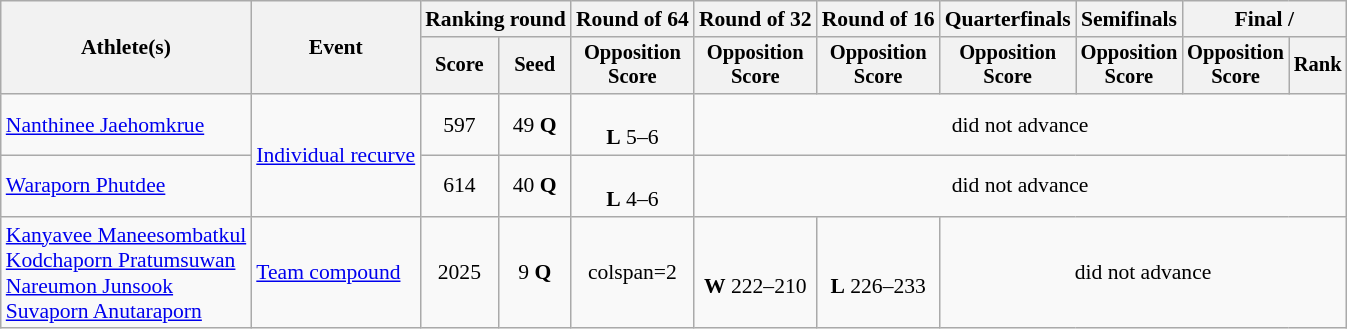<table class="wikitable" style="font-size:90%">
<tr>
<th rowspan=2>Athlete(s)</th>
<th rowspan=2>Event</th>
<th colspan="2">Ranking round</th>
<th>Round of 64</th>
<th>Round of 32</th>
<th>Round of 16</th>
<th>Quarterfinals</th>
<th>Semifinals</th>
<th colspan="2">Final / </th>
</tr>
<tr style="font-size:95%">
<th>Score</th>
<th>Seed</th>
<th>Opposition<br>Score</th>
<th>Opposition<br>Score</th>
<th>Opposition<br>Score</th>
<th>Opposition<br>Score</th>
<th>Opposition<br>Score</th>
<th>Opposition<br>Score</th>
<th>Rank</th>
</tr>
<tr align=center>
<td align=left><a href='#'>Nanthinee Jaehomkrue</a></td>
<td align=left rowspan=2><a href='#'>Individual recurve</a></td>
<td>597</td>
<td>49 <strong>Q</strong></td>
<td> <br> <strong>L</strong> 5–6</td>
<td colspan=6>did not advance</td>
</tr>
<tr align=center>
<td align=left><a href='#'>Waraporn Phutdee</a></td>
<td>614</td>
<td>40 <strong>Q</strong></td>
<td> <br> <strong>L</strong> 4–6</td>
<td colspan=6>did not advance</td>
</tr>
<tr align=center>
<td align=left><a href='#'>Kanyavee Maneesombatkul</a> <br> <a href='#'>Kodchaporn Pratumsuwan</a> <br> <a href='#'>Nareumon Junsook</a> <br> <a href='#'>Suvaporn Anutaraporn</a></td>
<td align=left><a href='#'>Team compound</a></td>
<td>2025</td>
<td>9 <strong>Q</strong></td>
<td>colspan=2 </td>
<td> <br> <strong>W</strong> 222–210</td>
<td> <br> <strong>L</strong> 226–233</td>
<td colspan=4>did not advance</td>
</tr>
</table>
